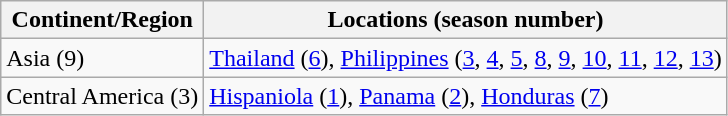<table class="wikitable">
<tr>
<th>Continent/Region</th>
<th>Locations (season number)</th>
</tr>
<tr>
<td>Asia (9)</td>
<td><a href='#'>Thailand</a> (<a href='#'>6</a>), <a href='#'>Philippines</a> (<a href='#'>3</a>, <a href='#'>4</a>, <a href='#'>5</a>, <a href='#'>8</a>, <a href='#'>9</a>, <a href='#'>10</a>, <a href='#'>11</a>, <a href='#'>12</a>, <a href='#'>13</a>)</td>
</tr>
<tr>
<td>Central America (3)</td>
<td><a href='#'>Hispaniola</a> (<a href='#'>1</a>), <a href='#'>Panama</a> (<a href='#'>2</a>), <a href='#'>Honduras</a> (<a href='#'>7</a>)</td>
</tr>
</table>
